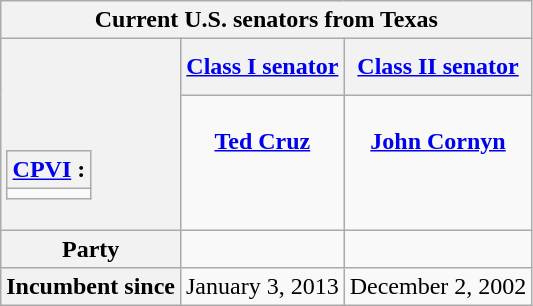<table class="wikitable floatright" style="text-align: center;">
<tr>
<th colspan=3>Current U.S. senators from Texas</th>
</tr>
<tr>
<th rowspan=2><br><br><br><table class="wikitable">
<tr>
<th><a href='#'>CPVI</a> :</th>
</tr>
<tr>
<td></td>
</tr>
</table>
</th>
<th><a href='#'>Class I senator</a></th>
<th><a href='#'>Class II senator</a></th>
</tr>
<tr style="vertical-align: top;">
<td><br><strong><a href='#'>Ted Cruz</a></strong><br><br></td>
<td><br><strong><a href='#'>John Cornyn</a></strong><br><br></td>
</tr>
<tr>
<th>Party</th>
<td></td>
<td></td>
</tr>
<tr>
<th>Incumbent since</th>
<td>January 3, 2013</td>
<td>December 2, 2002</td>
</tr>
</table>
